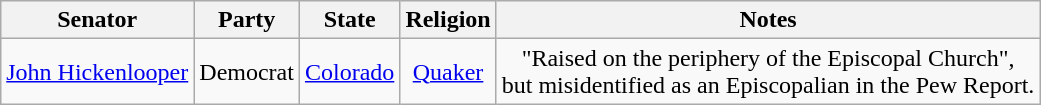<table class="wikitable sortable" style="text-align:center">
<tr>
<th>Senator</th>
<th>Party</th>
<th>State</th>
<th>Religion</th>
<th>Notes</th>
</tr>
<tr>
<td align=left nowrap> <a href='#'>John Hickenlooper</a></td>
<td>Democrat</td>
<td><a href='#'>Colorado</a></td>
<td><a href='#'>Quaker</a></td>
<td>"Raised on the periphery of the Episcopal Church",<br>but misidentified as an Episcopalian in the Pew Report.</td>
</tr>
</table>
